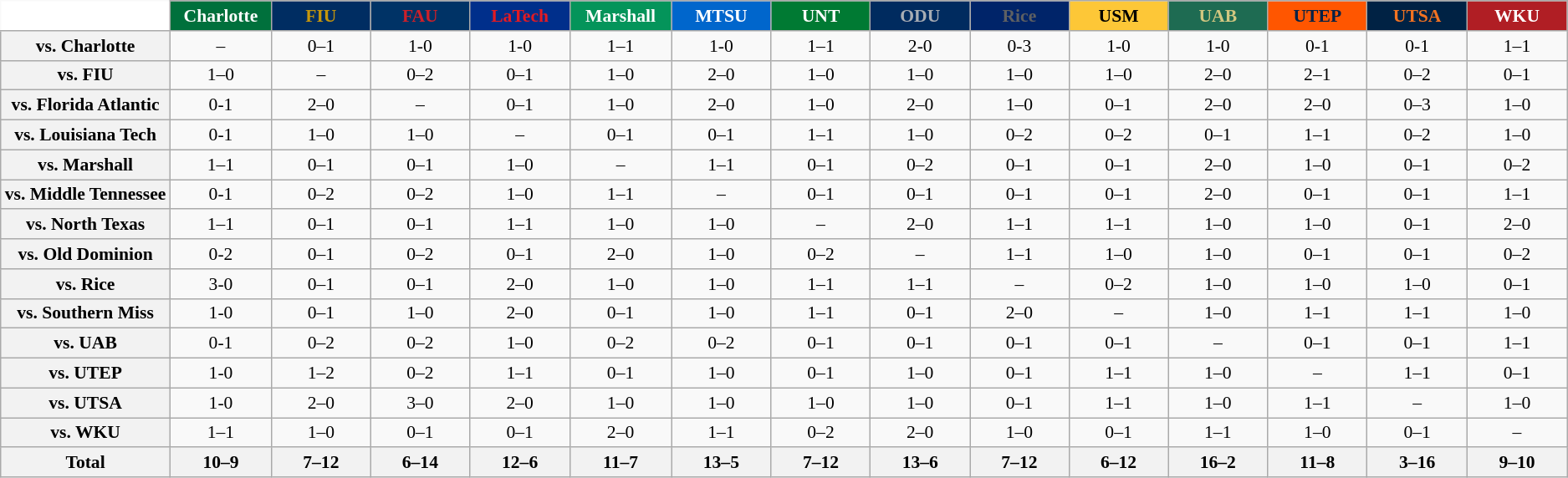<table class="wikitable" style="white-space:nowrap;font-size:90%;">
<tr>
<th colspan=1 style="background:white; border-top-style:hidden; border-left-style:hidden;"   width=75> </th>
<th style="background:#00703C; color:#FFFFFF;"  width=75>Charlotte</th>
<th style="background:#002d62; color:#c5960c;"  width=75>FIU</th>
<th style="background:#003366; color:#CE2029;"  width=75>FAU</th>
<th style="background:#002F8B; color:#E31B23;"  width=75>LaTech</th>
<th style="background:#04945a; color:#FFFFFF;"  width=75>Marshall</th>
<th style="background:#0066CC; color:#FFFFFF;"  width=75>MTSU</th>
<th style="background:#007A33; color:#FFFFFF;"  width=75>UNT</th>
<th style="background:#002b5f; color:#a8adb4;"  width=75>ODU</th>
<th style="background:#002469; color:#5e6062;"  width=75>Rice</th>
<th style="background:#FDC737; color:#000000;"  width=75>USM</th>
<th style="background:#1E6B52; color:#d2c780;"  width=75>UAB</th>
<th style="background:#ff5600; color:#002147;"  width=75>UTEP</th>
<th style="background:#002244; color:#f47321;"  width=75>UTSA</th>
<th style="background:#B01E24; color:#FFFFFF;"  width=75>WKU</th>
</tr>
<tr style="text-align:center;">
<th>vs. Charlotte</th>
<td>–</td>
<td>0–1</td>
<td>1-0</td>
<td>1-0</td>
<td>1–1</td>
<td>1-0</td>
<td>1–1</td>
<td>2-0</td>
<td>0-3</td>
<td>1-0</td>
<td>1-0</td>
<td>0-1</td>
<td>0-1</td>
<td>1–1</td>
</tr>
<tr style="text-align:center;">
<th>vs. FIU</th>
<td>1–0</td>
<td>–</td>
<td>0–2</td>
<td>0–1</td>
<td>1–0</td>
<td>2–0</td>
<td>1–0</td>
<td>1–0</td>
<td>1–0</td>
<td>1–0</td>
<td>2–0</td>
<td>2–1</td>
<td>0–2</td>
<td>0–1</td>
</tr>
<tr style="text-align:center;">
<th>vs. Florida Atlantic</th>
<td>0-1</td>
<td>2–0</td>
<td>–</td>
<td>0–1</td>
<td>1–0</td>
<td>2–0</td>
<td>1–0</td>
<td>2–0</td>
<td>1–0</td>
<td>0–1</td>
<td>2–0</td>
<td>2–0</td>
<td>0–3</td>
<td>1–0</td>
</tr>
<tr style="text-align:center;">
<th>vs. Louisiana Tech</th>
<td>0-1</td>
<td>1–0</td>
<td>1–0</td>
<td>–</td>
<td>0–1</td>
<td>0–1</td>
<td>1–1</td>
<td>1–0</td>
<td>0–2</td>
<td>0–2</td>
<td>0–1</td>
<td>1–1</td>
<td>0–2</td>
<td>1–0</td>
</tr>
<tr style="text-align:center;">
<th>vs. Marshall</th>
<td>1–1</td>
<td>0–1</td>
<td>0–1</td>
<td>1–0</td>
<td>–</td>
<td>1–1</td>
<td>0–1</td>
<td>0–2</td>
<td>0–1</td>
<td>0–1</td>
<td>2–0</td>
<td>1–0</td>
<td>0–1</td>
<td>0–2</td>
</tr>
<tr style="text-align:center;">
<th>vs. Middle Tennessee</th>
<td>0-1</td>
<td>0–2</td>
<td>0–2</td>
<td>1–0</td>
<td>1–1</td>
<td>–</td>
<td>0–1</td>
<td>0–1</td>
<td>0–1</td>
<td>0–1</td>
<td>2–0</td>
<td>0–1</td>
<td>0–1</td>
<td>1–1</td>
</tr>
<tr style="text-align:center;">
<th>vs. North Texas</th>
<td>1–1</td>
<td>0–1</td>
<td>0–1</td>
<td>1–1</td>
<td>1–0</td>
<td>1–0</td>
<td>–</td>
<td>2–0</td>
<td>1–1</td>
<td>1–1</td>
<td>1–0</td>
<td>1–0</td>
<td>0–1</td>
<td>2–0</td>
</tr>
<tr style="text-align:center;">
<th>vs. Old Dominion</th>
<td>0-2</td>
<td>0–1</td>
<td>0–2</td>
<td>0–1</td>
<td>2–0</td>
<td>1–0</td>
<td>0–2</td>
<td>–</td>
<td>1–1</td>
<td>1–0</td>
<td>1–0</td>
<td>0–1</td>
<td>0–1</td>
<td>0–2</td>
</tr>
<tr style="text-align:center;">
<th>vs. Rice</th>
<td>3-0</td>
<td>0–1</td>
<td>0–1</td>
<td>2–0</td>
<td>1–0</td>
<td>1–0</td>
<td>1–1</td>
<td>1–1</td>
<td>–</td>
<td>0–2</td>
<td>1–0</td>
<td>1–0</td>
<td>1–0</td>
<td>0–1</td>
</tr>
<tr style="text-align:center;">
<th>vs. Southern Miss</th>
<td>1-0</td>
<td>0–1</td>
<td>1–0</td>
<td>2–0</td>
<td>0–1</td>
<td>1–0</td>
<td>1–1</td>
<td>0–1</td>
<td>2–0</td>
<td>–</td>
<td>1–0</td>
<td>1–1</td>
<td>1–1</td>
<td>1–0</td>
</tr>
<tr style="text-align:center;">
<th>vs. UAB</th>
<td>0-1</td>
<td>0–2</td>
<td>0–2</td>
<td>1–0</td>
<td>0–2</td>
<td>0–2</td>
<td>0–1</td>
<td>0–1</td>
<td>0–1</td>
<td>0–1</td>
<td>–</td>
<td>0–1</td>
<td>0–1</td>
<td>1–1</td>
</tr>
<tr style="text-align:center;">
<th>vs. UTEP</th>
<td>1-0</td>
<td>1–2</td>
<td>0–2</td>
<td>1–1</td>
<td>0–1</td>
<td>1–0</td>
<td>0–1</td>
<td>1–0</td>
<td>0–1</td>
<td>1–1</td>
<td>1–0</td>
<td>–</td>
<td>1–1</td>
<td>0–1</td>
</tr>
<tr style="text-align:center;">
<th>vs. UTSA</th>
<td>1-0</td>
<td>2–0</td>
<td>3–0</td>
<td>2–0</td>
<td>1–0</td>
<td>1–0</td>
<td>1–0</td>
<td>1–0</td>
<td>0–1</td>
<td>1–1</td>
<td>1–0</td>
<td>1–1</td>
<td>–</td>
<td>1–0</td>
</tr>
<tr style="text-align:center;">
<th>vs. WKU</th>
<td>1–1</td>
<td>1–0</td>
<td>0–1</td>
<td>0–1</td>
<td>2–0</td>
<td>1–1</td>
<td>0–2</td>
<td>2–0</td>
<td>1–0</td>
<td>0–1</td>
<td>1–1</td>
<td>1–0</td>
<td>0–1</td>
<td>–<br></td>
</tr>
<tr style="text-align:center;">
<th>Total</th>
<th>10–9</th>
<th>7–12</th>
<th>6–14</th>
<th>12–6</th>
<th>11–7</th>
<th>13–5</th>
<th>7–12</th>
<th>13–6</th>
<th>7–12</th>
<th>6–12</th>
<th>16–2</th>
<th>11–8</th>
<th>3–16</th>
<th>9–10</th>
</tr>
</table>
